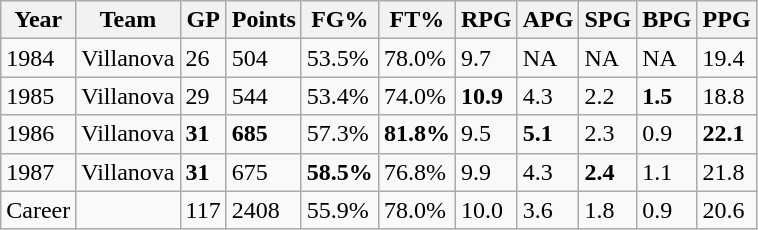<table class="wikitable">
<tr>
<th>Year</th>
<th>Team</th>
<th>GP</th>
<th>Points</th>
<th>FG%</th>
<th>FT%</th>
<th>RPG</th>
<th>APG</th>
<th>SPG</th>
<th>BPG</th>
<th>PPG</th>
</tr>
<tr>
<td>1984</td>
<td>Villanova</td>
<td>26</td>
<td>504</td>
<td>53.5%</td>
<td>78.0%</td>
<td>9.7</td>
<td>NA</td>
<td>NA</td>
<td>NA</td>
<td>19.4</td>
</tr>
<tr>
<td>1985</td>
<td>Villanova</td>
<td>29</td>
<td>544</td>
<td>53.4%</td>
<td>74.0%</td>
<td><strong>10.9</strong></td>
<td>4.3</td>
<td>2.2</td>
<td><strong>1.5</strong></td>
<td>18.8</td>
</tr>
<tr>
<td>1986</td>
<td>Villanova</td>
<td><strong>31</strong></td>
<td><strong>685</strong></td>
<td>57.3%</td>
<td><strong>81.8%</strong></td>
<td>9.5</td>
<td><strong>5.1</strong></td>
<td>2.3</td>
<td>0.9</td>
<td><strong>22.1</strong></td>
</tr>
<tr>
<td>1987</td>
<td>Villanova</td>
<td><strong>31</strong></td>
<td>675</td>
<td><strong>58.5%</strong></td>
<td>76.8%</td>
<td>9.9</td>
<td>4.3</td>
<td><strong>2.4</strong></td>
<td>1.1</td>
<td>21.8</td>
</tr>
<tr>
<td>Career</td>
<td></td>
<td>117</td>
<td>2408</td>
<td>55.9%</td>
<td>78.0%</td>
<td>10.0</td>
<td>3.6</td>
<td>1.8</td>
<td>0.9</td>
<td>20.6</td>
</tr>
</table>
